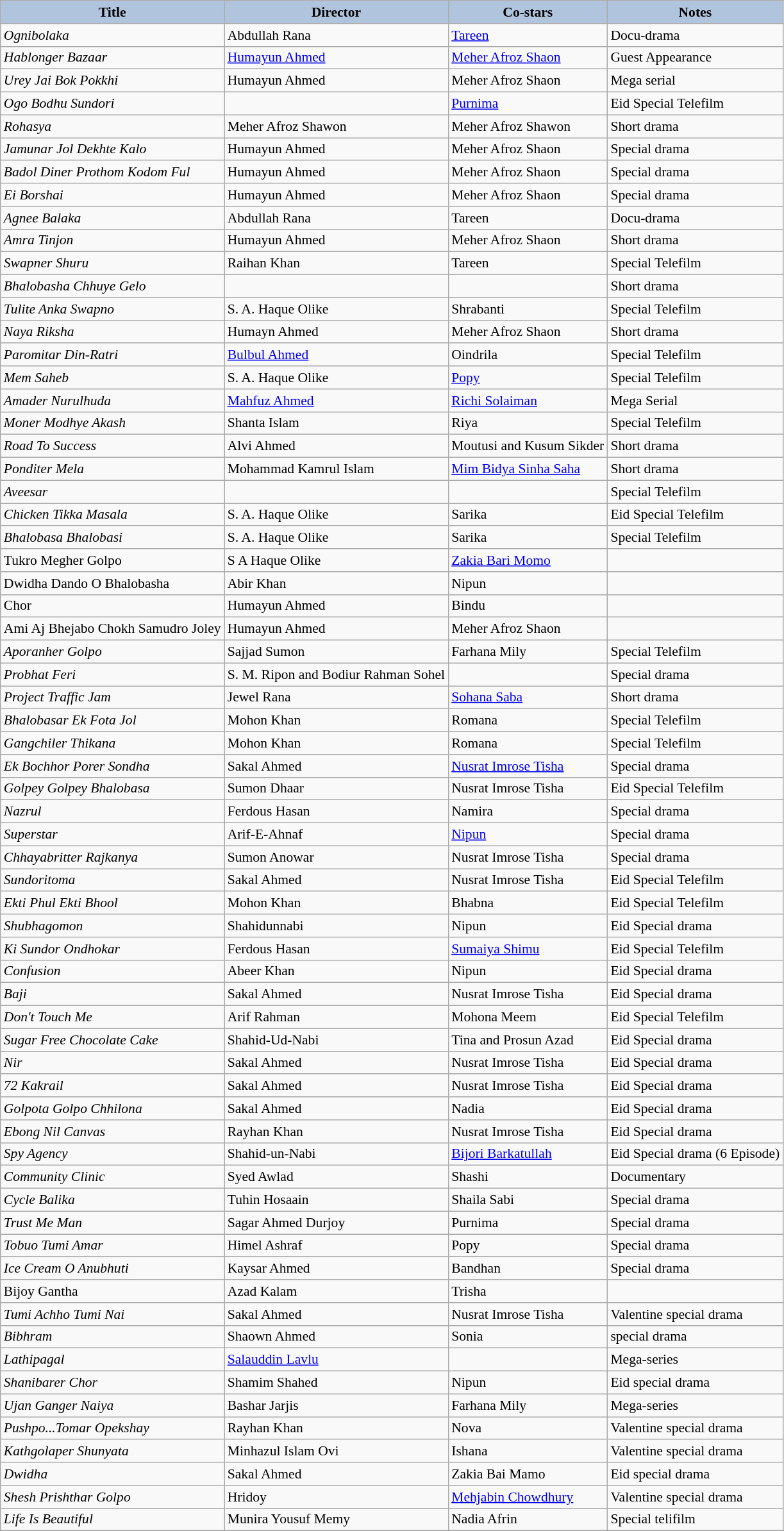<table class="wikitable" style="font-size:90%">
<tr style="text-align:center;">
<th style="background:#B0C4DE;">Title</th>
<th style="background:#B0C4DE;">Director</th>
<th style="background:#B0C4DE;">Co-stars</th>
<th style="background:#B0C4DE;">Notes</th>
</tr>
<tr>
<td><em>Ognibolaka</em></td>
<td>Abdullah Rana</td>
<td><a href='#'>Tareen</a></td>
<td>Docu-drama</td>
</tr>
<tr>
<td><em>Hablonger Bazaar</em></td>
<td><a href='#'>Humayun Ahmed</a></td>
<td><a href='#'>Meher Afroz Shaon</a></td>
<td>Guest Appearance</td>
</tr>
<tr>
<td><em>Urey Jai Bok Pokkhi</em></td>
<td>Humayun Ahmed</td>
<td>Meher Afroz Shaon</td>
<td>Mega serial</td>
</tr>
<tr>
<td><em>Ogo Bodhu Sundori</em></td>
<td></td>
<td><a href='#'>Purnima</a></td>
<td>Eid Special Telefilm</td>
</tr>
<tr>
<td><em>Rohasya</em></td>
<td>Meher Afroz Shawon</td>
<td>Meher Afroz Shawon</td>
<td>Short drama</td>
</tr>
<tr>
<td><em>Jamunar Jol Dekhte Kalo</em></td>
<td>Humayun Ahmed</td>
<td>Meher Afroz Shaon</td>
<td>Special drama</td>
</tr>
<tr>
<td><em>Badol Diner Prothom Kodom Ful</em></td>
<td>Humayun Ahmed</td>
<td>Meher Afroz Shaon</td>
<td>Special drama</td>
</tr>
<tr>
<td><em>Ei Borshai</em></td>
<td>Humayun Ahmed</td>
<td>Meher Afroz Shaon</td>
<td>Special drama</td>
</tr>
<tr>
<td><em>Agnee Balaka</em></td>
<td>Abdullah Rana</td>
<td>Tareen</td>
<td>Docu-drama</td>
</tr>
<tr>
<td><em>Amra Tinjon</em></td>
<td>Humayun Ahmed</td>
<td>Meher Afroz Shaon</td>
<td>Short drama</td>
</tr>
<tr>
<td><em>Swapner Shuru</em></td>
<td>Raihan Khan</td>
<td>Tareen</td>
<td>Special Telefilm</td>
</tr>
<tr>
<td><em>Bhalobasha Chhuye Gelo</em></td>
<td></td>
<td></td>
<td>Short drama</td>
</tr>
<tr>
<td><em>Tulite Anka Swapno</em></td>
<td>S. A. Haque Olike</td>
<td>Shrabanti</td>
<td>Special Telefilm</td>
</tr>
<tr>
<td><em>Naya Riksha</em></td>
<td>Humayn Ahmed</td>
<td>Meher Afroz Shaon</td>
<td>Short drama</td>
</tr>
<tr>
<td><em>Paromitar Din-Ratri</em></td>
<td><a href='#'>Bulbul Ahmed</a></td>
<td>Oindrila</td>
<td>Special Telefilm</td>
</tr>
<tr>
<td><em>Mem Saheb</em></td>
<td>S. A. Haque Olike</td>
<td><a href='#'>Popy</a></td>
<td>Special Telefilm</td>
</tr>
<tr>
<td><em>Amader Nurulhuda</em></td>
<td><a href='#'>Mahfuz Ahmed</a></td>
<td><a href='#'>Richi Solaiman</a></td>
<td>Mega Serial</td>
</tr>
<tr>
<td><em>Moner Modhye Akash</em></td>
<td>Shanta Islam</td>
<td>Riya</td>
<td>Special Telefilm</td>
</tr>
<tr>
<td><em>Road To Success</em></td>
<td>Alvi Ahmed</td>
<td>Moutusi and Kusum Sikder</td>
<td>Short drama</td>
</tr>
<tr>
<td><em>Ponditer Mela</em></td>
<td>Mohammad Kamrul Islam</td>
<td><a href='#'>Mim Bidya Sinha Saha</a></td>
<td>Short drama</td>
</tr>
<tr>
<td><em>Aveesar</em></td>
<td></td>
<td></td>
<td>Special Telefilm</td>
</tr>
<tr>
<td><em>Chicken Tikka Masala</em></td>
<td>S. A. Haque Olike</td>
<td>Sarika</td>
<td>Eid Special Telefilm</td>
</tr>
<tr>
<td><em>Bhalobasa Bhalobasi</em></td>
<td>S. A. Haque Olike</td>
<td>Sarika</td>
<td>Special Telefilm</td>
</tr>
<tr>
<td>Tukro Megher Golpo</td>
<td>S A Haque Olike</td>
<td><a href='#'>Zakia Bari Momo</a></td>
<td></td>
</tr>
<tr>
<td>Dwidha Dando O Bhalobasha</td>
<td>Abir Khan</td>
<td>Nipun</td>
<td></td>
</tr>
<tr>
<td>Chor</td>
<td>Humayun Ahmed</td>
<td>Bindu</td>
<td></td>
</tr>
<tr>
<td>Ami Aj Bhejabo Chokh Samudro Joley</td>
<td>Humayun Ahmed</td>
<td>Meher Afroz Shaon</td>
<td></td>
</tr>
<tr>
<td><em>Aporanher Golpo</em></td>
<td>Sajjad Sumon</td>
<td>Farhana Mily</td>
<td>Special Telefilm</td>
</tr>
<tr>
<td><em>Probhat Feri</em></td>
<td>S. M. Ripon and Bodiur Rahman Sohel</td>
<td></td>
<td>Special drama</td>
</tr>
<tr>
<td><em>Project Traffic Jam</em></td>
<td>Jewel Rana</td>
<td><a href='#'>Sohana Saba</a></td>
<td>Short drama</td>
</tr>
<tr>
<td><em>Bhalobasar Ek Fota Jol</em></td>
<td>Mohon Khan</td>
<td>Romana</td>
<td>Special Telefilm</td>
</tr>
<tr>
<td><em>Gangchiler Thikana</em></td>
<td>Mohon Khan</td>
<td>Romana</td>
<td>Special Telefilm</td>
</tr>
<tr>
<td><em>Ek Bochhor Porer Sondha</em></td>
<td>Sakal Ahmed</td>
<td><a href='#'>Nusrat Imrose Tisha</a></td>
<td>Special drama</td>
</tr>
<tr>
<td><em>Golpey Golpey Bhalobasa</em></td>
<td>Sumon Dhaar</td>
<td>Nusrat Imrose Tisha</td>
<td>Eid Special Telefilm</td>
</tr>
<tr>
<td><em>Nazrul</em></td>
<td>Ferdous Hasan</td>
<td>Namira</td>
<td>Special drama</td>
</tr>
<tr>
<td><em>Superstar</em></td>
<td>Arif-E-Ahnaf</td>
<td><a href='#'>Nipun</a></td>
<td>Special drama</td>
</tr>
<tr>
<td><em>Chhayabritter Rajkanya</em></td>
<td>Sumon Anowar</td>
<td>Nusrat Imrose Tisha</td>
<td>Special drama</td>
</tr>
<tr>
<td><em>Sundoritoma</em></td>
<td>Sakal Ahmed</td>
<td>Nusrat Imrose Tisha</td>
<td>Eid Special Telefilm</td>
</tr>
<tr>
<td><em>Ekti Phul Ekti Bhool</em></td>
<td>Mohon Khan</td>
<td>Bhabna</td>
<td>Eid Special Telefilm</td>
</tr>
<tr>
<td><em>Shubhagomon</em></td>
<td>Shahidunnabi</td>
<td>Nipun</td>
<td>Eid Special drama</td>
</tr>
<tr>
<td><em>Ki Sundor Ondhokar</em></td>
<td>Ferdous Hasan</td>
<td><a href='#'>Sumaiya Shimu</a></td>
<td>Eid Special Telefilm</td>
</tr>
<tr>
<td><em>Confusion</em></td>
<td>Abeer Khan</td>
<td>Nipun</td>
<td>Eid Special drama</td>
</tr>
<tr>
<td><em>Baji</em></td>
<td>Sakal Ahmed</td>
<td>Nusrat Imrose Tisha</td>
<td>Eid Special drama</td>
</tr>
<tr>
<td><em>Don't Touch Me</em></td>
<td>Arif Rahman</td>
<td>Mohona Meem</td>
<td>Eid Special Telefilm</td>
</tr>
<tr>
<td><em>Sugar Free Chocolate Cake</em></td>
<td>Shahid-Ud-Nabi</td>
<td>Tina and Prosun Azad</td>
<td>Eid Special drama</td>
</tr>
<tr>
<td><em>Nir</em></td>
<td>Sakal Ahmed</td>
<td>Nusrat Imrose Tisha</td>
<td>Eid Special drama</td>
</tr>
<tr>
<td><em>72 Kakrail</em></td>
<td>Sakal Ahmed</td>
<td>Nusrat Imrose Tisha</td>
<td>Eid Special drama</td>
</tr>
<tr>
<td><em>Golpota Golpo Chhilona</em></td>
<td>Sakal Ahmed</td>
<td>Nadia</td>
<td>Eid Special drama</td>
</tr>
<tr>
<td><em>Ebong Nil Canvas</em></td>
<td>Rayhan Khan</td>
<td>Nusrat Imrose Tisha</td>
<td>Eid Special drama</td>
</tr>
<tr>
<td><em>Spy Agency</em></td>
<td>Shahid-un-Nabi</td>
<td><a href='#'>Bijori Barkatullah</a></td>
<td>Eid Special drama (6 Episode)</td>
</tr>
<tr>
<td><em>Community Clinic</em></td>
<td>Syed Awlad</td>
<td>Shashi</td>
<td>Documentary</td>
</tr>
<tr>
<td><em>Cycle Balika</em></td>
<td>Tuhin Hosaain</td>
<td>Shaila Sabi</td>
<td>Special drama</td>
</tr>
<tr>
<td><em>Trust Me Man</em></td>
<td>Sagar Ahmed Durjoy</td>
<td>Purnima</td>
<td>Special drama</td>
</tr>
<tr>
<td><em>Tobuo Tumi Amar</em></td>
<td>Himel Ashraf</td>
<td>Popy</td>
<td>Special drama</td>
</tr>
<tr>
<td><em>Ice Cream O Anubhuti</em></td>
<td>Kaysar Ahmed</td>
<td>Bandhan</td>
<td>Special drama</td>
</tr>
<tr>
<td>Bijoy Gantha</td>
<td>Azad Kalam</td>
<td>Trisha</td>
<td></td>
</tr>
<tr>
<td><em>Tumi Achho Tumi Nai</em></td>
<td>Sakal Ahmed</td>
<td>Nusrat Imrose Tisha</td>
<td>Valentine special drama</td>
</tr>
<tr>
<td><em>Bibhram</em></td>
<td>Shaown Ahmed</td>
<td>Sonia</td>
<td>special drama</td>
</tr>
<tr>
<td><em>Lathipagal</em></td>
<td><a href='#'>Salauddin Lavlu</a></td>
<td></td>
<td>Mega-series</td>
</tr>
<tr>
<td><em>Shanibarer Chor</em></td>
<td>Shamim Shahed</td>
<td>Nipun</td>
<td>Eid special drama</td>
</tr>
<tr>
<td><em>Ujan Ganger Naiya</em></td>
<td>Bashar Jarjis</td>
<td>Farhana Mily</td>
<td>Mega-series</td>
</tr>
<tr>
<td><em>Pushpo...Tomar Opekshay</em></td>
<td>Rayhan Khan</td>
<td>Nova</td>
<td>Valentine special drama</td>
</tr>
<tr>
<td><em>Kathgolaper Shunyata</em></td>
<td>Minhazul Islam Ovi</td>
<td>Ishana</td>
<td>Valentine special drama</td>
</tr>
<tr>
<td><em>Dwidha</em></td>
<td>Sakal Ahmed</td>
<td>Zakia Bai Mamo</td>
<td>Eid special drama</td>
</tr>
<tr>
<td><em>Shesh Prishthar Golpo</em></td>
<td>Hridoy</td>
<td><a href='#'>Mehjabin Chowdhury</a></td>
<td>Valentine special drama</td>
</tr>
<tr>
<td><em>Life Is Beautiful</em></td>
<td>Munira Yousuf Memy</td>
<td>Nadia Afrin</td>
<td>Special telifilm</td>
</tr>
<tr>
</tr>
</table>
